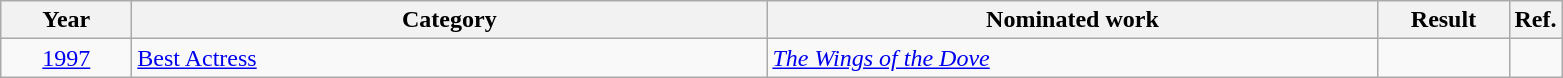<table class=wikitable>
<tr>
<th scope="col" style="width:5em;">Year</th>
<th scope="col" style="width:26em;">Category</th>
<th scope="col" style="width:25em;">Nominated work</th>
<th scope="col" style="width:5em;">Result</th>
<th>Ref.</th>
</tr>
<tr>
<td style="text-align:center;"><a href='#'>1997</a></td>
<td><a href='#'>Best Actress</a></td>
<td><em><a href='#'>The Wings of the Dove</a></em></td>
<td></td>
<td></td>
</tr>
</table>
